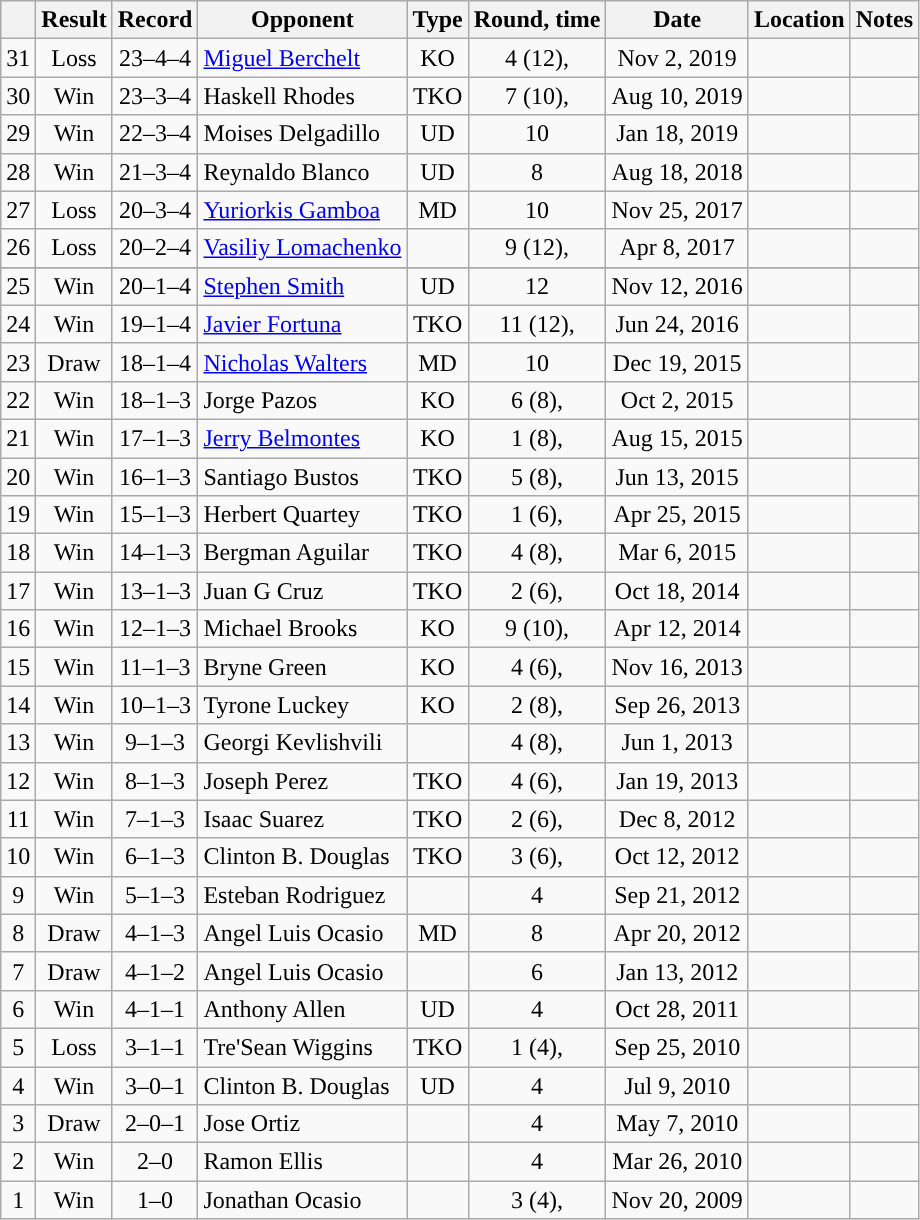<table class="wikitable" style="text-align:center">
<tr>
<th></th>
<th>Result</th>
<th>Record</th>
<th>Opponent</th>
<th>Type</th>
<th>Round, time</th>
<th>Date</th>
<th>Location</th>
<th>Notes</th>
</tr>
<tr>
<td>31</td>
<td>Loss</td>
<td>23–4–4</td>
<td style="text-align:left;"><a href='#'>Miguel Berchelt</a></td>
<td>KO</td>
<td>4 (12), </td>
<td>Nov 2, 2019</td>
<td style="text-align:left;"></td>
<td style="text-align:left;"></td>
</tr>
<tr>
<td>30</td>
<td>Win</td>
<td>23–3–4</td>
<td style="text-align:left;">Haskell Rhodes</td>
<td>TKO</td>
<td>7 (10), </td>
<td>Aug 10, 2019</td>
<td style="text-align:left;"></td>
<td style="text-align:left;"></td>
</tr>
<tr>
<td>29</td>
<td>Win</td>
<td>22–3–4</td>
<td style="text-align:left;">Moises Delgadillo</td>
<td>UD</td>
<td>10</td>
<td>Jan 18, 2019</td>
<td style="text-align:left;"></td>
<td style="text-align:left;"></td>
</tr>
<tr>
<td>28</td>
<td>Win</td>
<td>21–3–4</td>
<td style="text-align:left;">Reynaldo Blanco</td>
<td>UD</td>
<td>8</td>
<td>Aug 18, 2018</td>
<td style="text-align:left;"></td>
<td style="text-align:left;"></td>
</tr>
<tr>
<td>27</td>
<td>Loss</td>
<td>20–3–4</td>
<td style="text-align:left;"><a href='#'>Yuriorkis Gamboa</a></td>
<td>MD</td>
<td>10</td>
<td>Nov 25, 2017</td>
<td style="text-align:left;"></td>
<td style="text-align:left;"></td>
</tr>
<tr>
<td>26</td>
<td>Loss</td>
<td>20–2–4</td>
<td style="text-align:left;"><a href='#'>Vasiliy Lomachenko</a></td>
<td></td>
<td>9 (12), </td>
<td>Apr 8, 2017</td>
<td style="text-align:left;"></td>
<td style="text-align:left;"></td>
</tr>
<tr>
</tr>
<tr>
<td>25</td>
<td>Win</td>
<td>20–1–4</td>
<td style="text-align:left;"><a href='#'>Stephen Smith</a></td>
<td>UD</td>
<td>12</td>
<td>Nov 12, 2016</td>
<td style="text-align:left;"></td>
<td style="text-align:left;"></td>
</tr>
<tr>
<td>24</td>
<td>Win</td>
<td>19–1–4</td>
<td style="text-align:left;"><a href='#'>Javier Fortuna</a></td>
<td>TKO</td>
<td>11 (12), </td>
<td>Jun 24, 2016</td>
<td style="text-align:left;"></td>
<td style="text-align:left;"></td>
</tr>
<tr>
<td>23</td>
<td>Draw</td>
<td>18–1–4</td>
<td style="text-align:left;"><a href='#'>Nicholas Walters</a></td>
<td>MD</td>
<td>10</td>
<td>Dec 19, 2015</td>
<td style="text-align:left;"></td>
<td></td>
</tr>
<tr>
<td>22</td>
<td>Win</td>
<td>18–1–3</td>
<td style="text-align:left;">Jorge Pazos</td>
<td>KO</td>
<td>6 (8), </td>
<td>Oct 2, 2015</td>
<td style="text-align:left;"></td>
<td></td>
</tr>
<tr>
<td>21</td>
<td>Win</td>
<td>17–1–3</td>
<td style="text-align:left;"><a href='#'>Jerry Belmontes</a></td>
<td>KO</td>
<td>1 (8), </td>
<td>Aug 15, 2015</td>
<td style="text-align:left;"></td>
<td></td>
</tr>
<tr>
<td>20</td>
<td>Win</td>
<td>16–1–3</td>
<td style="text-align:left;">Santiago Bustos</td>
<td>TKO</td>
<td>5 (8), </td>
<td>Jun 13, 2015</td>
<td style="text-align:left;"></td>
<td></td>
</tr>
<tr>
<td>19</td>
<td>Win</td>
<td>15–1–3</td>
<td style="text-align:left;">Herbert Quartey</td>
<td>TKO</td>
<td>1 (6), </td>
<td>Apr 25, 2015</td>
<td style="text-align:left;"></td>
<td></td>
</tr>
<tr>
<td>18</td>
<td>Win</td>
<td>14–1–3</td>
<td style="text-align:left;">Bergman Aguilar</td>
<td>TKO</td>
<td>4 (8), </td>
<td>Mar 6, 2015</td>
<td style="text-align:left;"></td>
<td></td>
</tr>
<tr>
<td>17</td>
<td>Win</td>
<td>13–1–3</td>
<td style="text-align:left;">Juan G Cruz</td>
<td>TKO</td>
<td>2 (6), </td>
<td>Oct 18, 2014</td>
<td style="text-align:left;"></td>
<td></td>
</tr>
<tr>
<td>16</td>
<td>Win</td>
<td>12–1–3</td>
<td style="text-align:left;">Michael Brooks</td>
<td>KO</td>
<td>9 (10), </td>
<td>Apr 12, 2014</td>
<td style="text-align:left;"></td>
<td></td>
</tr>
<tr>
<td>15</td>
<td>Win</td>
<td>11–1–3</td>
<td style="text-align:left;">Bryne Green</td>
<td>KO</td>
<td>4 (6), </td>
<td>Nov 16, 2013</td>
<td style="text-align:left;"></td>
<td></td>
</tr>
<tr>
<td>14</td>
<td>Win</td>
<td>10–1–3</td>
<td style="text-align:left;">Tyrone Luckey</td>
<td>KO</td>
<td>2 (8), </td>
<td>Sep 26, 2013</td>
<td style="text-align:left;"></td>
<td></td>
</tr>
<tr>
<td>13</td>
<td>Win</td>
<td>9–1–3</td>
<td style="text-align:left;">Georgi Kevlishvili</td>
<td></td>
<td>4 (8), </td>
<td>Jun 1, 2013</td>
<td style="text-align:left;"></td>
<td></td>
</tr>
<tr>
<td>12</td>
<td>Win</td>
<td>8–1–3</td>
<td style="text-align:left;">Joseph Perez</td>
<td>TKO</td>
<td>4 (6), </td>
<td>Jan 19, 2013</td>
<td style="text-align:left;"></td>
<td></td>
</tr>
<tr>
<td>11</td>
<td>Win</td>
<td>7–1–3</td>
<td style="text-align:left;">Isaac Suarez</td>
<td>TKO</td>
<td>2 (6), </td>
<td>Dec 8, 2012</td>
<td style="text-align:left;"></td>
<td></td>
</tr>
<tr>
<td>10</td>
<td>Win</td>
<td>6–1–3</td>
<td style="text-align:left;">Clinton B. Douglas</td>
<td>TKO</td>
<td>3 (6), </td>
<td>Oct 12, 2012</td>
<td style="text-align:left;"></td>
<td></td>
</tr>
<tr>
<td>9</td>
<td>Win</td>
<td>5–1–3</td>
<td style="text-align:left;">Esteban Rodriguez</td>
<td></td>
<td>4</td>
<td>Sep 21, 2012</td>
<td style="text-align:left;"></td>
<td></td>
</tr>
<tr>
<td>8</td>
<td>Draw</td>
<td>4–1–3</td>
<td style="text-align:left;">Angel Luis Ocasio</td>
<td>MD</td>
<td>8</td>
<td>Apr 20, 2012</td>
<td style="text-align:left;"></td>
<td></td>
</tr>
<tr>
<td>7</td>
<td>Draw</td>
<td>4–1–2</td>
<td style="text-align:left;">Angel Luis Ocasio</td>
<td></td>
<td>6</td>
<td>Jan 13, 2012</td>
<td style="text-align:left;"></td>
<td></td>
</tr>
<tr>
<td>6</td>
<td>Win</td>
<td>4–1–1</td>
<td style="text-align:left;">Anthony Allen</td>
<td>UD</td>
<td>4</td>
<td>Oct 28, 2011</td>
<td style="text-align:left;"></td>
<td></td>
</tr>
<tr>
<td>5</td>
<td>Loss</td>
<td>3–1–1</td>
<td style="text-align:left;">Tre'Sean Wiggins</td>
<td>TKO</td>
<td>1 (4), </td>
<td>Sep 25, 2010</td>
<td style="text-align:left;"></td>
<td></td>
</tr>
<tr>
<td>4</td>
<td>Win</td>
<td>3–0–1</td>
<td style="text-align:left;">Clinton B. Douglas</td>
<td>UD</td>
<td>4</td>
<td>Jul 9, 2010</td>
<td style="text-align:left;"></td>
<td></td>
</tr>
<tr>
<td>3</td>
<td>Draw</td>
<td>2–0–1</td>
<td style="text-align:left;">Jose Ortiz</td>
<td></td>
<td>4</td>
<td>May 7, 2010</td>
<td style="text-align:left;"></td>
<td></td>
</tr>
<tr>
<td>2</td>
<td>Win</td>
<td>2–0</td>
<td style="text-align:left;">Ramon Ellis</td>
<td></td>
<td>4</td>
<td>Mar 26, 2010</td>
<td style="text-align:left;"></td>
<td></td>
</tr>
<tr>
<td>1</td>
<td>Win</td>
<td>1–0</td>
<td style="text-align:left;">Jonathan Ocasio</td>
<td></td>
<td>3 (4), </td>
<td>Nov 20, 2009</td>
<td style="text-align:left;"></td>
<td style="text-align:left;"></td>
</tr>
</table>
